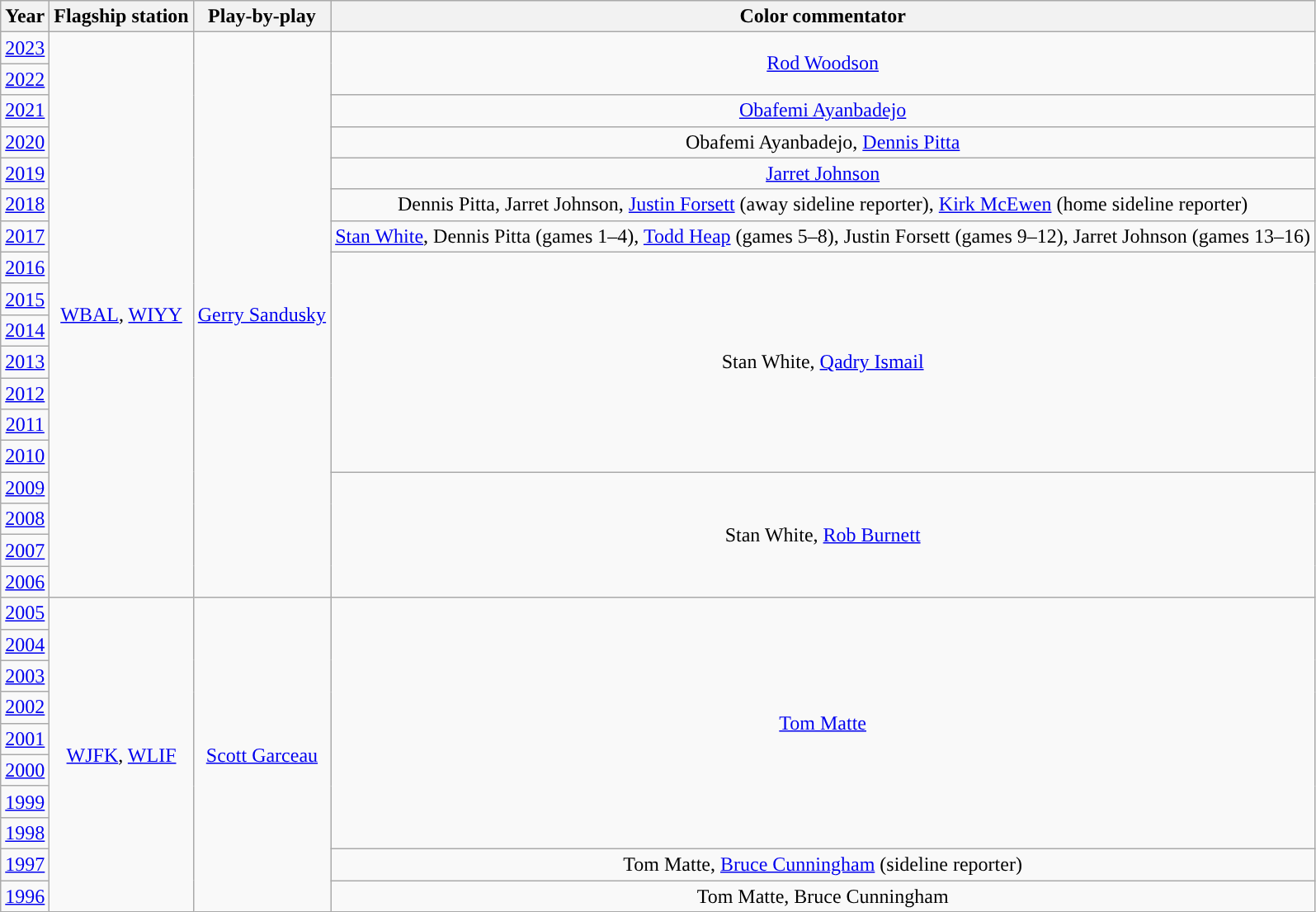<table class="wikitable" style="text-align: center;">
<tr>
<th>Year</th>
<th>Flagship station</th>
<th>Play-by-play</th>
<th>Color commentator</th>
</tr>
<tr>
<td><a href='#'>2023</a></td>
<td rowspan=18><a href='#'>WBAL</a>, <a href='#'>WIYY</a></td>
<td rowspan=18><a href='#'>Gerry Sandusky</a></td>
<td rowspan=2><a href='#'>Rod Woodson</a></td>
</tr>
<tr>
<td><a href='#'>2022</a></td>
</tr>
<tr>
<td><a href='#'>2021</a></td>
<td><a href='#'>Obafemi Ayanbadejo</a></td>
</tr>
<tr>
<td><a href='#'>2020</a></td>
<td>Obafemi Ayanbadejo, <a href='#'>Dennis Pitta</a></td>
</tr>
<tr>
<td><a href='#'>2019</a></td>
<td><a href='#'>Jarret Johnson</a></td>
</tr>
<tr>
<td><a href='#'>2018</a></td>
<td>Dennis Pitta, Jarret Johnson, <a href='#'>Justin Forsett</a> (away sideline reporter), <a href='#'>Kirk McEwen</a> (home sideline reporter)</td>
</tr>
<tr>
<td><a href='#'>2017</a></td>
<td><a href='#'>Stan White</a>, Dennis Pitta (games 1–4), <a href='#'>Todd Heap</a> (games 5–8), Justin Forsett (games 9–12), Jarret Johnson (games 13–16)</td>
</tr>
<tr>
<td><a href='#'>2016</a></td>
<td rowspan=7>Stan White, <a href='#'>Qadry Ismail</a></td>
</tr>
<tr>
<td><a href='#'>2015</a></td>
</tr>
<tr>
<td><a href='#'>2014</a></td>
</tr>
<tr>
<td><a href='#'>2013</a></td>
</tr>
<tr>
<td><a href='#'>2012</a></td>
</tr>
<tr>
<td><a href='#'>2011</a></td>
</tr>
<tr>
<td><a href='#'>2010</a></td>
</tr>
<tr>
<td><a href='#'>2009</a></td>
<td rowspan=4>Stan White, <a href='#'>Rob Burnett</a></td>
</tr>
<tr>
<td><a href='#'>2008</a></td>
</tr>
<tr>
<td><a href='#'>2007</a></td>
</tr>
<tr>
<td><a href='#'>2006</a></td>
</tr>
<tr>
<td><a href='#'>2005</a></td>
<td rowspan=10><a href='#'>WJFK</a>, <a href='#'>WLIF</a></td>
<td rowspan=10><a href='#'>Scott Garceau</a></td>
<td rowspan=8><a href='#'>Tom Matte</a></td>
</tr>
<tr>
<td><a href='#'>2004</a></td>
</tr>
<tr>
<td><a href='#'>2003</a></td>
</tr>
<tr>
<td><a href='#'>2002</a></td>
</tr>
<tr>
<td><a href='#'>2001</a></td>
</tr>
<tr>
<td><a href='#'>2000</a></td>
</tr>
<tr>
<td><a href='#'>1999</a></td>
</tr>
<tr>
<td><a href='#'>1998</a></td>
</tr>
<tr>
<td><a href='#'>1997</a></td>
<td>Tom Matte, <a href='#'>Bruce Cunningham</a> (sideline reporter)</td>
</tr>
<tr>
<td><a href='#'>1996</a></td>
<td>Tom Matte, Bruce Cunningham</td>
</tr>
</table>
